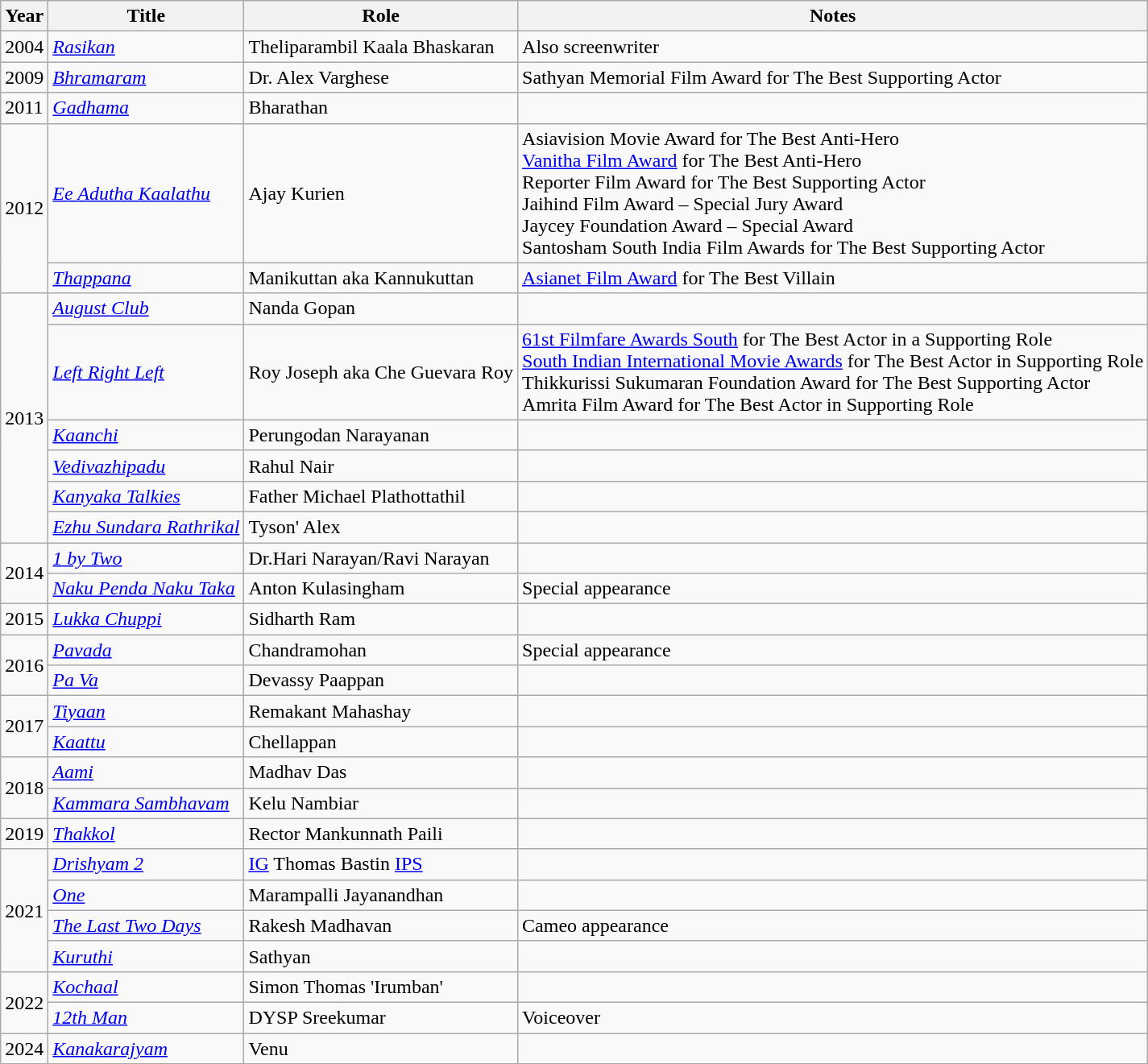<table class="wikitable">
<tr>
<th>Year</th>
<th>Title</th>
<th>Role</th>
<th>Notes</th>
</tr>
<tr>
<td>2004</td>
<td><em><a href='#'>Rasikan</a></em></td>
<td>Theliparambil Kaala Bhaskaran</td>
<td>Also screenwriter</td>
</tr>
<tr>
<td>2009</td>
<td><em><a href='#'>Bhramaram</a></em></td>
<td>Dr. Alex Varghese</td>
<td>Sathyan Memorial Film Award for The Best Supporting Actor</td>
</tr>
<tr>
<td>2011</td>
<td><em><a href='#'>Gadhama</a></em></td>
<td>Bharathan</td>
<td></td>
</tr>
<tr>
<td rowspan="2">2012</td>
<td><em><a href='#'>Ee Adutha Kaalathu</a></em></td>
<td>Ajay Kurien</td>
<td>Asiavision Movie Award for The Best Anti-Hero<br><a href='#'>Vanitha Film Award</a> for The Best Anti-Hero<br>Reporter Film Award for The Best Supporting Actor<br>Jaihind Film Award – Special Jury Award<br>Jaycey Foundation Award – Special Award<br>Santosham South India Film Awards for The Best Supporting Actor</td>
</tr>
<tr>
<td><em><a href='#'>Thappana</a></em></td>
<td>Manikuttan aka Kannukuttan</td>
<td><a href='#'>Asianet Film Award</a> for The Best Villain</td>
</tr>
<tr>
<td rowspan="6">2013</td>
<td><em><a href='#'>August Club</a></em></td>
<td>Nanda Gopan</td>
<td></td>
</tr>
<tr>
<td><em><a href='#'>Left Right Left</a></em></td>
<td>Roy Joseph aka Che Guevara Roy</td>
<td><a href='#'>61st Filmfare Awards South</a> for The Best Actor in a Supporting Role<br><a href='#'>South Indian International Movie Awards</a> for The Best Actor in Supporting Role<br>Thikkurissi Sukumaran Foundation Award for The Best Supporting Actor<br>Amrita Film Award for The Best Actor in Supporting Role</td>
</tr>
<tr>
<td><em><a href='#'>Kaanchi</a></em></td>
<td>Perungodan Narayanan</td>
<td></td>
</tr>
<tr>
<td><em><a href='#'>Vedivazhipadu</a></em></td>
<td>Rahul Nair</td>
<td></td>
</tr>
<tr>
<td><em><a href='#'>Kanyaka Talkies</a></em></td>
<td>Father Michael Plathottathil</td>
<td></td>
</tr>
<tr>
<td><em><a href='#'>Ezhu Sundara Rathrikal</a></em></td>
<td>Tyson' Alex</td>
<td></td>
</tr>
<tr>
<td rowspan="2">2014</td>
<td><em><a href='#'>1 by Two</a></em></td>
<td>Dr.Hari Narayan/Ravi Narayan</td>
<td></td>
</tr>
<tr>
<td><em><a href='#'>Naku Penda Naku Taka</a></em></td>
<td>Anton Kulasingham</td>
<td>Special appearance</td>
</tr>
<tr>
<td>2015</td>
<td><em><a href='#'>Lukka Chuppi</a></em></td>
<td>Sidharth Ram</td>
<td></td>
</tr>
<tr>
<td rowspan="2">2016</td>
<td><em><a href='#'>Pavada</a></em></td>
<td>Chandramohan</td>
<td>Special appearance</td>
</tr>
<tr>
<td><em><a href='#'>Pa Va</a></em></td>
<td>Devassy Paappan</td>
<td></td>
</tr>
<tr>
<td rowspan="2">2017</td>
<td><em><a href='#'>Tiyaan</a></em></td>
<td>Remakant Mahashay</td>
<td></td>
</tr>
<tr>
<td><em><a href='#'>Kaattu</a></em></td>
<td>Chellappan</td>
<td></td>
</tr>
<tr>
<td rowspan="2">2018</td>
<td><em><a href='#'>Aami</a></em></td>
<td>Madhav Das</td>
</tr>
<tr>
<td><em><a href='#'>Kammara Sambhavam</a></em></td>
<td>Kelu Nambiar</td>
<td></td>
</tr>
<tr>
<td>2019</td>
<td><em><a href='#'>Thakkol</a></em></td>
<td>Rector Mankunnath Paili</td>
</tr>
<tr>
<td rowspan="4">2021</td>
<td><em><a href='#'>Drishyam 2</a></em></td>
<td><a href='#'>IG</a> Thomas Bastin <a href='#'>IPS</a></td>
<td></td>
</tr>
<tr>
<td><em><a href='#'>One</a></em></td>
<td>Marampalli Jayanandhan</td>
<td></td>
</tr>
<tr>
<td><em><a href='#'>The Last Two Days</a></em></td>
<td>Rakesh Madhavan</td>
<td>Cameo appearance</td>
</tr>
<tr>
<td><em><a href='#'>Kuruthi</a></em></td>
<td>Sathyan</td>
<td></td>
</tr>
<tr>
<td rowspan="2">2022</td>
<td><em><a href='#'>Kochaal</a></em></td>
<td>Simon Thomas 'Irumban'</td>
<td></td>
</tr>
<tr>
<td><em><a href='#'>12th Man</a></em></td>
<td>DYSP Sreekumar</td>
<td>Voiceover</td>
</tr>
<tr>
<td>2024</td>
<td><em><a href='#'>Kanakarajyam</a></em></td>
<td>Venu</td>
<td></td>
</tr>
</table>
